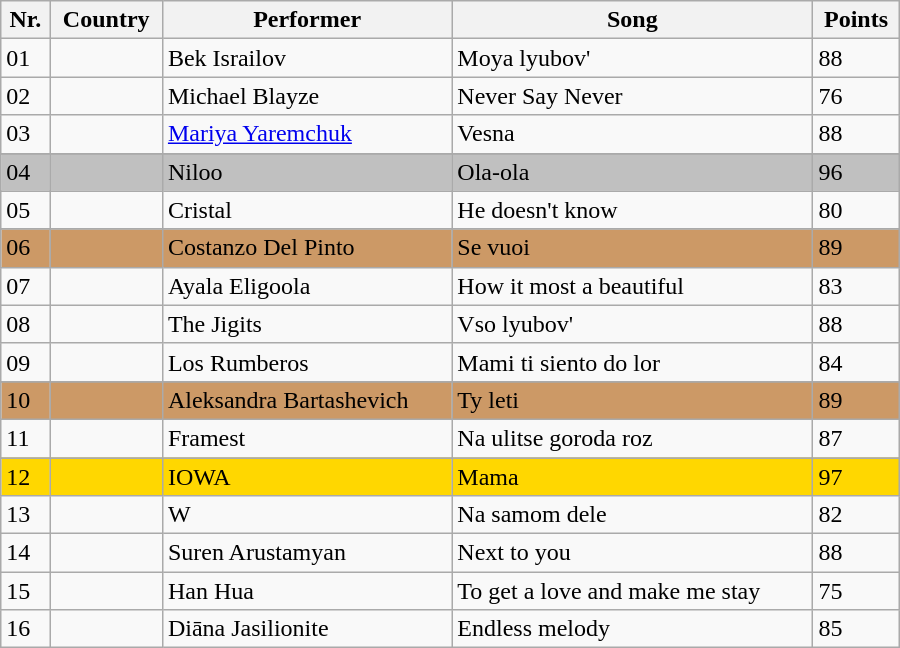<table class="sortable wikitable" width=600 %>
<tr>
<th>Nr.</th>
<th>Country</th>
<th>Performer</th>
<th>Song</th>
<th>Points</th>
</tr>
<tr>
<td>01</td>
<td></td>
<td>Bek Israilov</td>
<td>Moya lyubov'</td>
<td>88</td>
</tr>
<tr>
<td>02</td>
<td></td>
<td>Michael Blayze</td>
<td>Never Say Never</td>
<td>76</td>
</tr>
<tr>
<td>03</td>
<td></td>
<td><a href='#'>Mariya Yaremchuk</a></td>
<td>Vesna</td>
<td>88</td>
</tr>
<tr>
</tr>
<tr bgcolor = "silver">
<td>04</td>
<td></td>
<td>Niloo</td>
<td>Ola-ola</td>
<td>96</td>
</tr>
<tr>
<td>05</td>
<td></td>
<td>Cristal</td>
<td>He doesn't know</td>
<td>80</td>
</tr>
<tr>
</tr>
<tr bgcolor = "#cc9966">
<td>06</td>
<td></td>
<td>Costanzo Del Pinto</td>
<td>Se vuoi</td>
<td>89</td>
</tr>
<tr>
<td>07</td>
<td></td>
<td>Ayala Eligoola</td>
<td>How it most a beautiful</td>
<td>83</td>
</tr>
<tr>
<td>08</td>
<td></td>
<td>The Jigits</td>
<td>Vso lyubov'</td>
<td>88</td>
</tr>
<tr>
<td>09</td>
<td></td>
<td>Los Rumberos</td>
<td>Mami ti siento do lor</td>
<td>84</td>
</tr>
<tr>
</tr>
<tr bgcolor = "#cc9966">
<td>10</td>
<td></td>
<td>Aleksandra Bartashevich</td>
<td>Ty leti</td>
<td>89</td>
</tr>
<tr>
<td>11</td>
<td></td>
<td>Framest</td>
<td>Na ulitse goroda roz</td>
<td>87</td>
</tr>
<tr>
</tr>
<tr bgcolor = "gold">
<td>12</td>
<td></td>
<td>IOWA</td>
<td>Mama</td>
<td>97</td>
</tr>
<tr>
<td>13</td>
<td></td>
<td>W</td>
<td>Na samom dele</td>
<td>82</td>
</tr>
<tr>
<td>14</td>
<td></td>
<td>Suren Arustamyan</td>
<td>Next to you</td>
<td>88</td>
</tr>
<tr>
<td>15</td>
<td></td>
<td>Han Hua</td>
<td>To get a love and make me stay</td>
<td>75</td>
</tr>
<tr>
<td>16</td>
<td></td>
<td>Diāna Jasilionite</td>
<td>Endless melody</td>
<td>85</td>
</tr>
</table>
